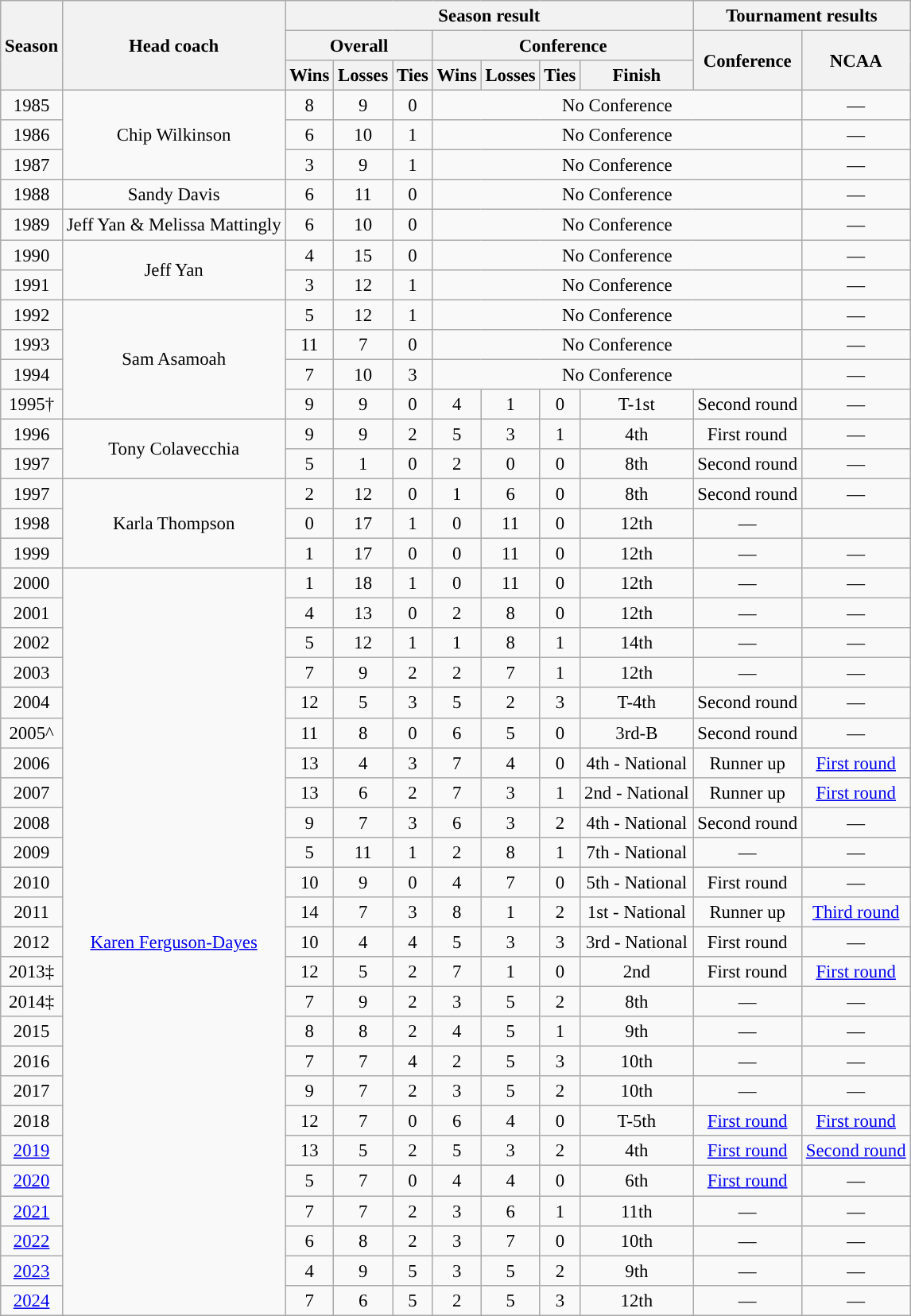<table class="wikitable" style="font-size: 95%; text-align:center;">
<tr>
<th rowspan=3>Season</th>
<th rowspan=3>Head coach</th>
<th colspan=7>Season result</th>
<th colspan=2>Tournament results</th>
</tr>
<tr>
<th colspan=3>Overall</th>
<th colspan=4>Conference</th>
<th rowspan=2>Conference</th>
<th rowspan=2>NCAA</th>
</tr>
<tr>
<th>Wins</th>
<th>Losses</th>
<th>Ties</th>
<th>Wins</th>
<th>Losses</th>
<th>Ties</th>
<th>Finish</th>
</tr>
<tr>
<td>1985</td>
<td rowspan="3">Chip Wilkinson</td>
<td>8</td>
<td>9</td>
<td>0</td>
<td colspan=5>No Conference</td>
<td>—</td>
</tr>
<tr>
<td>1986</td>
<td>6</td>
<td>10</td>
<td>1</td>
<td colspan=5>No Conference</td>
<td>—</td>
</tr>
<tr>
<td>1987</td>
<td>3</td>
<td>9</td>
<td>1</td>
<td colspan=5>No Conference</td>
<td>—</td>
</tr>
<tr>
<td>1988</td>
<td>Sandy Davis</td>
<td>6</td>
<td>11</td>
<td>0</td>
<td colspan=5>No Conference</td>
<td>—</td>
</tr>
<tr>
<td>1989</td>
<td>Jeff Yan & Melissa Mattingly</td>
<td>6</td>
<td>10</td>
<td>0</td>
<td colspan=5>No Conference</td>
<td>—</td>
</tr>
<tr>
<td>1990</td>
<td rowspan="2">Jeff Yan</td>
<td>4</td>
<td>15</td>
<td>0</td>
<td colspan=5>No Conference</td>
<td>—</td>
</tr>
<tr>
<td>1991</td>
<td>3</td>
<td>12</td>
<td>1</td>
<td colspan=5>No Conference</td>
<td>—</td>
</tr>
<tr>
<td>1992</td>
<td rowspan=4>Sam Asamoah</td>
<td>5</td>
<td>12</td>
<td>1</td>
<td colspan=5>No Conference</td>
<td>—</td>
</tr>
<tr>
<td>1993</td>
<td>11</td>
<td>7</td>
<td>0</td>
<td colspan=5>No Conference</td>
<td>—</td>
</tr>
<tr>
<td>1994</td>
<td>7</td>
<td>10</td>
<td>3</td>
<td colspan=5>No Conference</td>
<td>—</td>
</tr>
<tr>
<td>1995†</td>
<td>9</td>
<td>9</td>
<td>0</td>
<td>4</td>
<td>1</td>
<td>0</td>
<td>T-1st</td>
<td>Second round</td>
<td>—</td>
</tr>
<tr>
<td>1996</td>
<td rowspan=2>Tony Colavecchia</td>
<td>9</td>
<td>9</td>
<td>2</td>
<td>5</td>
<td>3</td>
<td>1</td>
<td>4th</td>
<td>First round</td>
<td>—</td>
</tr>
<tr>
<td>1997</td>
<td>5</td>
<td>1</td>
<td>0</td>
<td>2</td>
<td>0</td>
<td>0</td>
<td>8th</td>
<td>Second round</td>
<td>—</td>
</tr>
<tr>
<td>1997</td>
<td rowspan=3>Karla Thompson</td>
<td>2</td>
<td>12</td>
<td>0</td>
<td>1</td>
<td>6</td>
<td>0</td>
<td>8th</td>
<td>Second round</td>
<td>—</td>
</tr>
<tr>
<td>1998</td>
<td>0</td>
<td>17</td>
<td>1</td>
<td>0</td>
<td>11</td>
<td>0</td>
<td>12th</td>
<td>—</td>
</tr>
<tr>
<td>1999</td>
<td>1</td>
<td>17</td>
<td>0</td>
<td>0</td>
<td>11</td>
<td>0</td>
<td>12th</td>
<td>—</td>
<td>—</td>
</tr>
<tr>
<td>2000</td>
<td rowspan=25><a href='#'>Karen Ferguson-Dayes</a></td>
<td>1</td>
<td>18</td>
<td>1</td>
<td>0</td>
<td>11</td>
<td>0</td>
<td>12th</td>
<td>—</td>
<td>—</td>
</tr>
<tr>
<td>2001</td>
<td>4</td>
<td>13</td>
<td>0</td>
<td>2</td>
<td>8</td>
<td>0</td>
<td>12th</td>
<td>—</td>
<td>—</td>
</tr>
<tr>
<td>2002</td>
<td>5</td>
<td>12</td>
<td>1</td>
<td>1</td>
<td>8</td>
<td>1</td>
<td>14th</td>
<td>—</td>
<td>—</td>
</tr>
<tr>
<td>2003</td>
<td>7</td>
<td>9</td>
<td>2</td>
<td>2</td>
<td>7</td>
<td>1</td>
<td>12th</td>
<td>—</td>
<td>—</td>
</tr>
<tr>
<td>2004</td>
<td>12</td>
<td>5</td>
<td>3</td>
<td>5</td>
<td>2</td>
<td>3</td>
<td>T-4th</td>
<td>Second round</td>
<td>—</td>
</tr>
<tr>
<td>2005^</td>
<td>11</td>
<td>8</td>
<td>0</td>
<td>6</td>
<td>5</td>
<td>0</td>
<td>3rd-B</td>
<td>Second round</td>
<td>—</td>
</tr>
<tr>
<td>2006</td>
<td>13</td>
<td>4</td>
<td>3</td>
<td>7</td>
<td>4</td>
<td>0</td>
<td>4th - National</td>
<td>Runner up</td>
<td><a href='#'>First round</a></td>
</tr>
<tr>
<td>2007</td>
<td>13</td>
<td>6</td>
<td>2</td>
<td>7</td>
<td>3</td>
<td>1</td>
<td>2nd - National</td>
<td>Runner up</td>
<td><a href='#'>First round</a></td>
</tr>
<tr>
<td>2008</td>
<td>9</td>
<td>7</td>
<td>3</td>
<td>6</td>
<td>3</td>
<td>2</td>
<td>4th - National</td>
<td>Second round</td>
<td>—</td>
</tr>
<tr>
<td>2009</td>
<td>5</td>
<td>11</td>
<td>1</td>
<td>2</td>
<td>8</td>
<td>1</td>
<td>7th - National</td>
<td>—</td>
<td>—</td>
</tr>
<tr>
<td>2010</td>
<td>10</td>
<td>9</td>
<td>0</td>
<td>4</td>
<td>7</td>
<td>0</td>
<td>5th - National</td>
<td>First round</td>
<td>—</td>
</tr>
<tr>
<td>2011</td>
<td>14</td>
<td>7</td>
<td>3</td>
<td>8</td>
<td>1</td>
<td>2</td>
<td>1st - National</td>
<td>Runner up</td>
<td><a href='#'>Third round</a></td>
</tr>
<tr>
<td>2012</td>
<td>10</td>
<td>4</td>
<td>4</td>
<td>5</td>
<td>3</td>
<td>3</td>
<td>3rd - National</td>
<td>First round</td>
<td>—</td>
</tr>
<tr>
<td>2013‡</td>
<td>12</td>
<td>5</td>
<td>2</td>
<td>7</td>
<td>1</td>
<td>0</td>
<td>2nd</td>
<td>First round</td>
<td><a href='#'>First round</a></td>
</tr>
<tr>
<td>2014‡</td>
<td>7</td>
<td>9</td>
<td>2</td>
<td>3</td>
<td>5</td>
<td>2</td>
<td>8th</td>
<td>—</td>
<td>—</td>
</tr>
<tr>
<td>2015</td>
<td>8</td>
<td>8</td>
<td>2</td>
<td>4</td>
<td>5</td>
<td>1</td>
<td>9th</td>
<td>—</td>
<td>—</td>
</tr>
<tr>
<td>2016</td>
<td>7</td>
<td>7</td>
<td>4</td>
<td>2</td>
<td>5</td>
<td>3</td>
<td>10th</td>
<td>—</td>
<td>—</td>
</tr>
<tr>
<td>2017</td>
<td>9</td>
<td>7</td>
<td>2</td>
<td>3</td>
<td>5</td>
<td>2</td>
<td>10th</td>
<td>—</td>
<td>—</td>
</tr>
<tr>
<td>2018</td>
<td>12</td>
<td>7</td>
<td>0</td>
<td>6</td>
<td>4</td>
<td>0</td>
<td>T-5th</td>
<td><a href='#'>First round</a></td>
<td><a href='#'>First round</a></td>
</tr>
<tr>
<td><a href='#'>2019</a></td>
<td>13</td>
<td>5</td>
<td>2</td>
<td>5</td>
<td>3</td>
<td>2</td>
<td>4th</td>
<td><a href='#'>First round</a></td>
<td><a href='#'>Second round</a></td>
</tr>
<tr>
<td><a href='#'>2020</a></td>
<td>5</td>
<td>7</td>
<td>0</td>
<td>4</td>
<td>4</td>
<td>0</td>
<td>6th</td>
<td><a href='#'>First round</a></td>
<td>—</td>
</tr>
<tr>
<td><a href='#'>2021</a></td>
<td>7</td>
<td>7</td>
<td>2</td>
<td>3</td>
<td>6</td>
<td>1</td>
<td>11th</td>
<td>—</td>
<td>—</td>
</tr>
<tr>
<td><a href='#'>2022</a></td>
<td>6</td>
<td>8</td>
<td>2</td>
<td>3</td>
<td>7</td>
<td>0</td>
<td>10th</td>
<td>—</td>
<td>—</td>
</tr>
<tr>
<td><a href='#'>2023</a></td>
<td>4</td>
<td>9</td>
<td>5</td>
<td>3</td>
<td>5</td>
<td>2</td>
<td>9th</td>
<td>—</td>
<td>—</td>
</tr>
<tr>
<td><a href='#'>2024</a></td>
<td>7</td>
<td>6</td>
<td>5</td>
<td>2</td>
<td>5</td>
<td>3</td>
<td>12th</td>
<td>—</td>
<td>—</td>
</tr>
</table>
